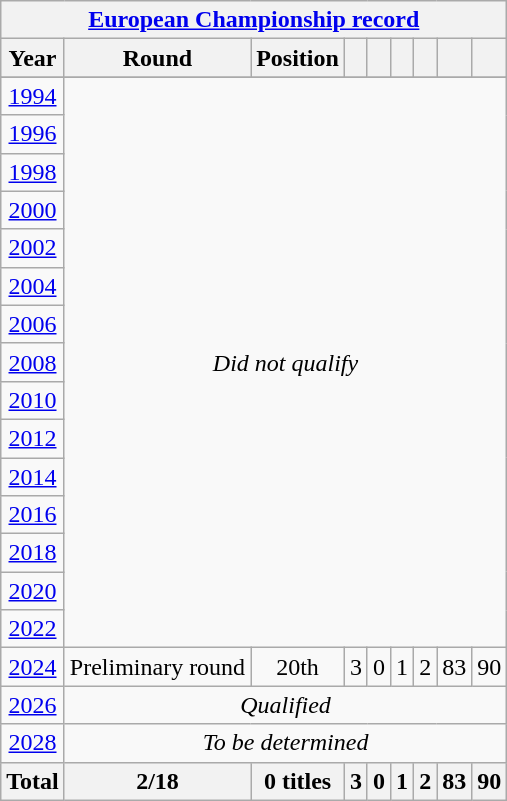<table class="wikitable" style="text-align: center;">
<tr>
<th colspan=9><a href='#'>European Championship record</a></th>
</tr>
<tr>
<th>Year</th>
<th>Round</th>
<th>Position</th>
<th></th>
<th></th>
<th></th>
<th></th>
<th></th>
<th></th>
</tr>
<tr>
</tr>
<tr>
<td> <a href='#'>1994</a></td>
<td colspan="8" rowspan="15"><em>Did not qualify</em></td>
</tr>
<tr>
<td> <a href='#'>1996</a></td>
</tr>
<tr>
<td> <a href='#'>1998</a></td>
</tr>
<tr>
<td> <a href='#'>2000</a></td>
</tr>
<tr>
<td> <a href='#'>2002</a></td>
</tr>
<tr>
<td> <a href='#'>2004</a></td>
</tr>
<tr>
<td> <a href='#'>2006</a></td>
</tr>
<tr>
<td> <a href='#'>2008</a></td>
</tr>
<tr>
<td> <a href='#'>2010</a></td>
</tr>
<tr>
<td> <a href='#'>2012</a></td>
</tr>
<tr>
<td> <a href='#'>2014</a></td>
</tr>
<tr>
<td> <a href='#'>2016</a></td>
</tr>
<tr>
<td> <a href='#'>2018</a></td>
</tr>
<tr>
<td> <a href='#'>2020</a></td>
</tr>
<tr>
<td> <a href='#'>2022</a></td>
</tr>
<tr>
<td> <a href='#'>2024</a></td>
<td>Preliminary round</td>
<td>20th</td>
<td>3</td>
<td>0</td>
<td>1</td>
<td>2</td>
<td>83</td>
<td>90</td>
</tr>
<tr>
<td> <a href='#'>2026</a></td>
<td colspan="8"><em>Qualified</em></td>
</tr>
<tr>
<td> <a href='#'>2028</a></td>
<td colspan="8"><em>To be determined</em></td>
</tr>
<tr>
<th>Total</th>
<th>2/18</th>
<th>0 titles</th>
<th>3</th>
<th>0</th>
<th>1</th>
<th>2</th>
<th>83</th>
<th>90</th>
</tr>
</table>
